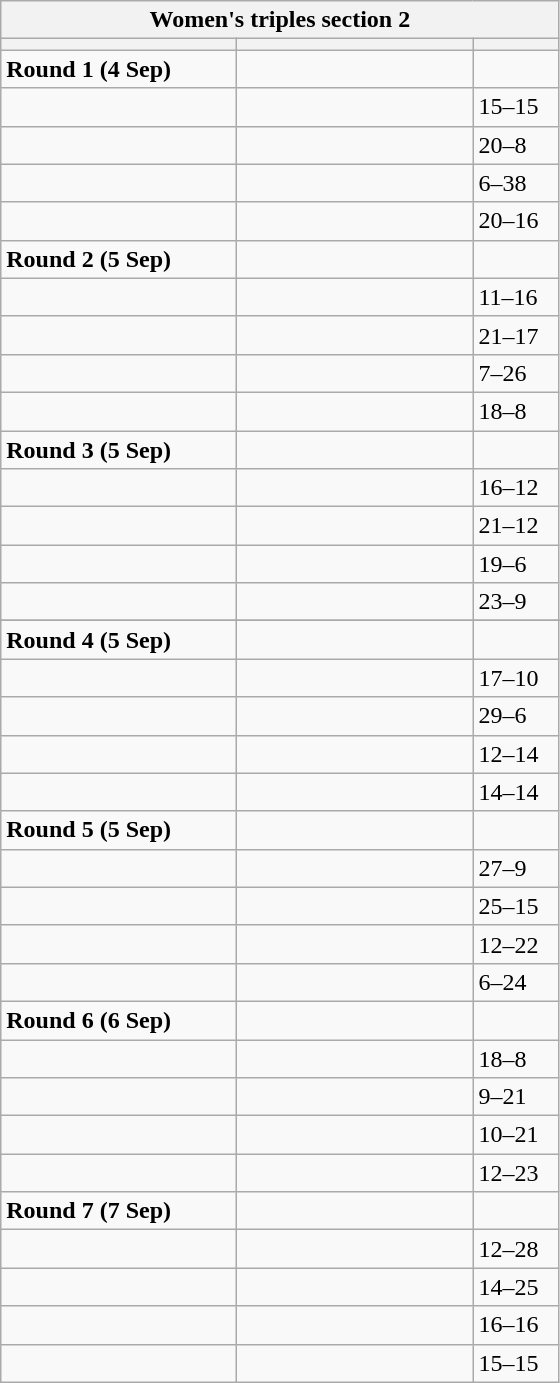<table class="wikitable">
<tr>
<th colspan="3">Women's triples section 2</th>
</tr>
<tr>
<th width=150></th>
<th width=150></th>
<th width=50></th>
</tr>
<tr>
<td><strong>Round 1 (4 Sep)</strong></td>
<td></td>
<td></td>
</tr>
<tr>
<td></td>
<td></td>
<td>15–15</td>
</tr>
<tr>
<td></td>
<td></td>
<td>20–8</td>
</tr>
<tr>
<td></td>
<td></td>
<td>6–38</td>
</tr>
<tr>
<td></td>
<td></td>
<td>20–16</td>
</tr>
<tr>
<td><strong>Round 2 (5 Sep)</strong></td>
<td></td>
<td></td>
</tr>
<tr>
<td></td>
<td></td>
<td>11–16</td>
</tr>
<tr>
<td></td>
<td></td>
<td>21–17</td>
</tr>
<tr>
<td></td>
<td></td>
<td>7–26</td>
</tr>
<tr>
<td></td>
<td></td>
<td>18–8</td>
</tr>
<tr>
<td><strong>Round 3 (5 Sep)</strong></td>
<td></td>
<td></td>
</tr>
<tr>
<td></td>
<td></td>
<td>16–12</td>
</tr>
<tr>
<td></td>
<td></td>
<td>21–12</td>
</tr>
<tr>
<td></td>
<td></td>
<td>19–6</td>
</tr>
<tr>
<td></td>
<td></td>
<td>23–9</td>
</tr>
<tr>
</tr>
<tr>
<td><strong>Round 4 (5 Sep)</strong></td>
<td></td>
<td></td>
</tr>
<tr>
<td></td>
<td></td>
<td>17–10</td>
</tr>
<tr>
<td></td>
<td></td>
<td>29–6</td>
</tr>
<tr>
<td></td>
<td></td>
<td>12–14</td>
</tr>
<tr>
<td></td>
<td></td>
<td>14–14</td>
</tr>
<tr>
<td><strong>Round 5 (5 Sep)</strong></td>
<td></td>
<td></td>
</tr>
<tr>
<td></td>
<td></td>
<td>27–9</td>
</tr>
<tr>
<td></td>
<td></td>
<td>25–15</td>
</tr>
<tr>
<td></td>
<td></td>
<td>12–22</td>
</tr>
<tr>
<td></td>
<td></td>
<td>6–24</td>
</tr>
<tr>
<td><strong>Round 6  (6 Sep)</strong></td>
<td></td>
<td></td>
</tr>
<tr>
<td></td>
<td></td>
<td>18–8</td>
</tr>
<tr>
<td></td>
<td></td>
<td>9–21</td>
</tr>
<tr>
<td></td>
<td></td>
<td>10–21</td>
</tr>
<tr>
<td></td>
<td></td>
<td>12–23</td>
</tr>
<tr>
<td><strong>Round 7 (7 Sep)</strong></td>
<td></td>
<td></td>
</tr>
<tr>
<td></td>
<td></td>
<td>12–28</td>
</tr>
<tr>
<td></td>
<td></td>
<td>14–25</td>
</tr>
<tr>
<td></td>
<td></td>
<td>16–16</td>
</tr>
<tr>
<td></td>
<td></td>
<td>15–15</td>
</tr>
</table>
